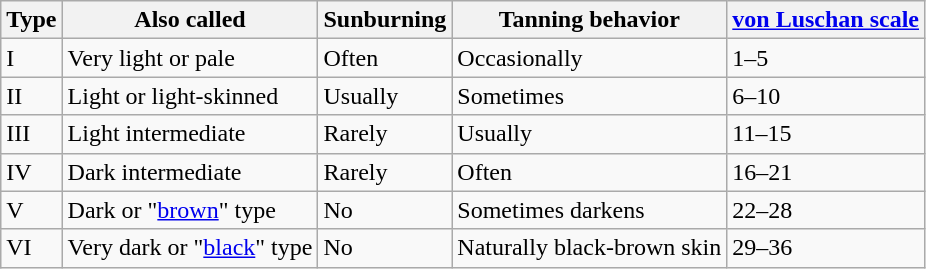<table class="wikitable">
<tr>
<th>Type</th>
<th>Also called</th>
<th>Sunburning</th>
<th>Tanning behavior</th>
<th><a href='#'>von Luschan scale</a></th>
</tr>
<tr>
<td>I</td>
<td>Very light or pale</td>
<td>Often</td>
<td>Occasionally</td>
<td>1–5</td>
</tr>
<tr>
<td>II</td>
<td>Light or light-skinned</td>
<td>Usually</td>
<td>Sometimes</td>
<td>6–10</td>
</tr>
<tr>
<td>III</td>
<td>Light intermediate</td>
<td>Rarely</td>
<td>Usually</td>
<td>11–15</td>
</tr>
<tr>
<td>IV</td>
<td>Dark intermediate</td>
<td>Rarely</td>
<td>Often</td>
<td>16–21</td>
</tr>
<tr>
<td>V</td>
<td>Dark or "<a href='#'>brown</a>" type</td>
<td>No</td>
<td>Sometimes darkens</td>
<td>22–28</td>
</tr>
<tr>
<td>VI</td>
<td>Very dark or "<a href='#'>black</a>" type</td>
<td>No</td>
<td>Naturally black-brown skin</td>
<td>29–36</td>
</tr>
</table>
